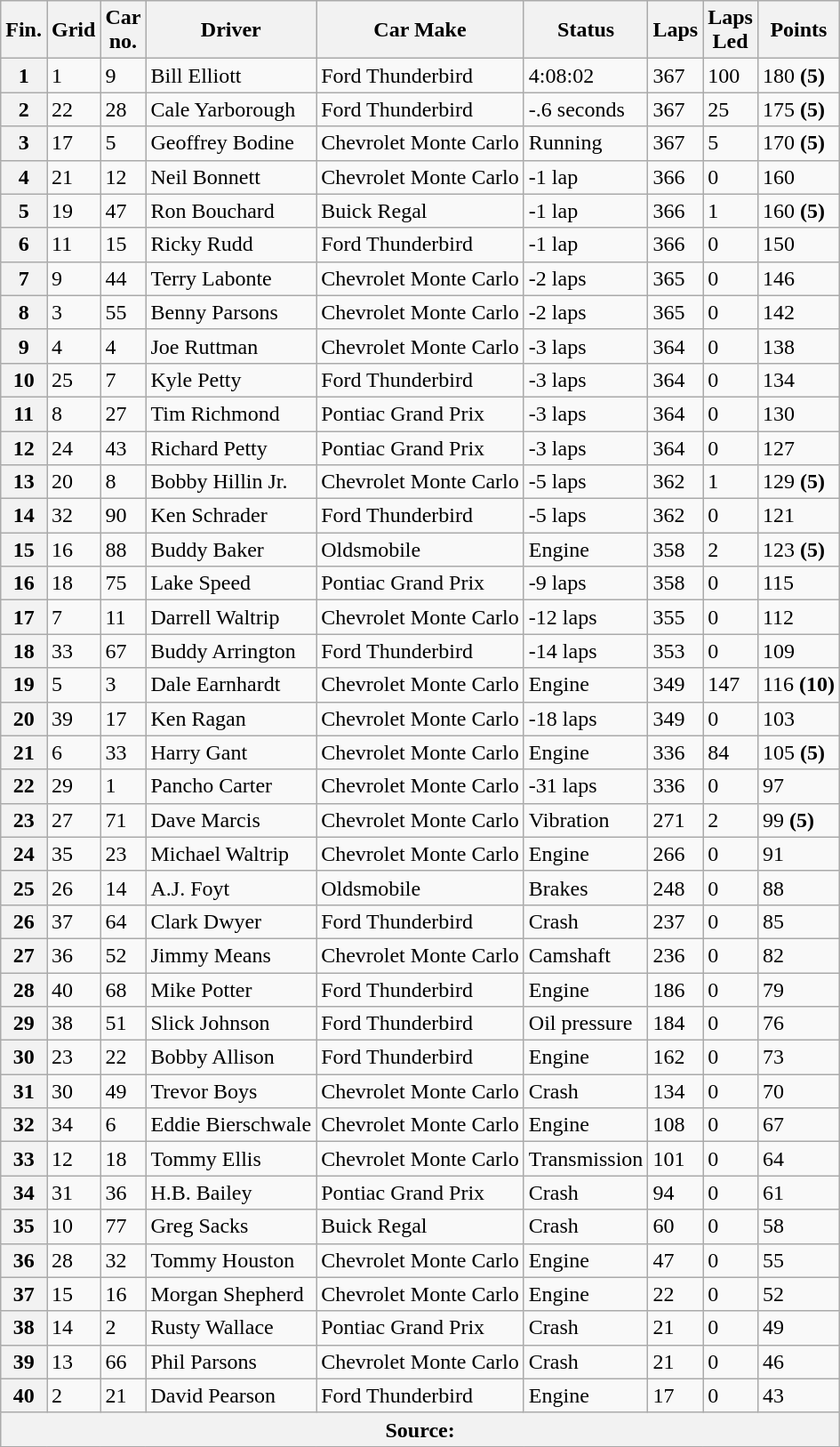<table class="wikitable">
<tr>
<th>Fin.</th>
<th>Grid</th>
<th>Car<br>no.</th>
<th>Driver</th>
<th>Car Make</th>
<th>Status</th>
<th>Laps</th>
<th>Laps<br>Led</th>
<th>Points</th>
</tr>
<tr>
<th>1</th>
<td>1</td>
<td>9</td>
<td>Bill Elliott</td>
<td>Ford Thunderbird</td>
<td>4:08:02</td>
<td>367</td>
<td>100</td>
<td>180 <strong>(5)</strong></td>
</tr>
<tr>
<th>2</th>
<td>22</td>
<td>28</td>
<td>Cale Yarborough</td>
<td>Ford Thunderbird</td>
<td>-.6 seconds</td>
<td>367</td>
<td>25</td>
<td>175 <strong>(5)</strong></td>
</tr>
<tr>
<th>3</th>
<td>17</td>
<td>5</td>
<td>Geoffrey Bodine</td>
<td>Chevrolet Monte Carlo</td>
<td>Running</td>
<td>367</td>
<td>5</td>
<td>170 <strong>(5)</strong></td>
</tr>
<tr>
<th>4</th>
<td>21</td>
<td>12</td>
<td>Neil Bonnett</td>
<td>Chevrolet Monte Carlo</td>
<td>-1 lap</td>
<td>366</td>
<td>0</td>
<td>160</td>
</tr>
<tr>
<th>5</th>
<td>19</td>
<td>47</td>
<td>Ron Bouchard</td>
<td>Buick Regal</td>
<td>-1 lap</td>
<td>366</td>
<td>1</td>
<td>160 <strong>(5)</strong></td>
</tr>
<tr>
<th>6</th>
<td>11</td>
<td>15</td>
<td>Ricky Rudd</td>
<td>Ford Thunderbird</td>
<td>-1 lap</td>
<td>366</td>
<td>0</td>
<td>150</td>
</tr>
<tr>
<th>7</th>
<td>9</td>
<td>44</td>
<td>Terry Labonte</td>
<td>Chevrolet Monte Carlo</td>
<td>-2 laps</td>
<td>365</td>
<td>0</td>
<td>146</td>
</tr>
<tr>
<th>8</th>
<td>3</td>
<td>55</td>
<td>Benny Parsons</td>
<td>Chevrolet Monte Carlo</td>
<td>-2 laps</td>
<td>365</td>
<td>0</td>
<td>142</td>
</tr>
<tr>
<th>9</th>
<td>4</td>
<td>4</td>
<td>Joe Ruttman</td>
<td>Chevrolet Monte Carlo</td>
<td>-3 laps</td>
<td>364</td>
<td>0</td>
<td>138</td>
</tr>
<tr>
<th>10</th>
<td>25</td>
<td>7</td>
<td>Kyle Petty</td>
<td>Ford Thunderbird</td>
<td>-3 laps</td>
<td>364</td>
<td>0</td>
<td>134</td>
</tr>
<tr>
<th>11</th>
<td>8</td>
<td>27</td>
<td>Tim Richmond</td>
<td>Pontiac Grand Prix</td>
<td>-3 laps</td>
<td>364</td>
<td>0</td>
<td>130</td>
</tr>
<tr>
<th>12</th>
<td>24</td>
<td>43</td>
<td>Richard Petty</td>
<td>Pontiac Grand Prix</td>
<td>-3 laps</td>
<td>364</td>
<td>0</td>
<td>127</td>
</tr>
<tr>
<th>13</th>
<td>20</td>
<td>8</td>
<td>Bobby Hillin Jr.</td>
<td>Chevrolet Monte Carlo</td>
<td>-5 laps</td>
<td>362</td>
<td>1</td>
<td>129 <strong>(5)</strong></td>
</tr>
<tr>
<th>14</th>
<td>32</td>
<td>90</td>
<td>Ken Schrader</td>
<td>Ford Thunderbird</td>
<td>-5 laps</td>
<td>362</td>
<td>0</td>
<td>121</td>
</tr>
<tr>
<th>15</th>
<td>16</td>
<td>88</td>
<td>Buddy Baker</td>
<td>Oldsmobile</td>
<td>Engine</td>
<td>358</td>
<td>2</td>
<td>123 <strong>(5)</strong></td>
</tr>
<tr>
<th>16</th>
<td>18</td>
<td>75</td>
<td>Lake Speed</td>
<td>Pontiac Grand Prix</td>
<td>-9 laps</td>
<td>358</td>
<td>0</td>
<td>115</td>
</tr>
<tr>
<th>17</th>
<td>7</td>
<td>11</td>
<td>Darrell Waltrip</td>
<td>Chevrolet Monte Carlo</td>
<td>-12 laps</td>
<td>355</td>
<td>0</td>
<td>112</td>
</tr>
<tr>
<th>18</th>
<td>33</td>
<td>67</td>
<td>Buddy Arrington</td>
<td>Ford Thunderbird</td>
<td>-14 laps</td>
<td>353</td>
<td>0</td>
<td>109</td>
</tr>
<tr>
<th>19</th>
<td>5</td>
<td>3</td>
<td>Dale Earnhardt</td>
<td>Chevrolet Monte Carlo</td>
<td>Engine</td>
<td>349</td>
<td>147</td>
<td>116 <strong>(10)</strong></td>
</tr>
<tr>
<th>20</th>
<td>39</td>
<td>17</td>
<td>Ken Ragan</td>
<td>Chevrolet Monte Carlo</td>
<td>-18 laps</td>
<td>349</td>
<td>0</td>
<td>103</td>
</tr>
<tr>
<th>21</th>
<td>6</td>
<td>33</td>
<td>Harry Gant</td>
<td>Chevrolet Monte Carlo</td>
<td>Engine</td>
<td>336</td>
<td>84</td>
<td>105 <strong>(5)</strong></td>
</tr>
<tr>
<th>22</th>
<td>29</td>
<td>1</td>
<td>Pancho Carter</td>
<td>Chevrolet Monte Carlo</td>
<td>-31 laps</td>
<td>336</td>
<td>0</td>
<td>97</td>
</tr>
<tr>
<th>23</th>
<td>27</td>
<td>71</td>
<td>Dave Marcis</td>
<td>Chevrolet Monte Carlo</td>
<td>Vibration</td>
<td>271</td>
<td>2</td>
<td>99 <strong>(5)</strong></td>
</tr>
<tr>
<th>24</th>
<td>35</td>
<td>23</td>
<td>Michael Waltrip</td>
<td>Chevrolet Monte Carlo</td>
<td>Engine</td>
<td>266</td>
<td>0</td>
<td>91</td>
</tr>
<tr>
<th>25</th>
<td>26</td>
<td>14</td>
<td>A.J. Foyt</td>
<td>Oldsmobile</td>
<td>Brakes</td>
<td>248</td>
<td>0</td>
<td>88</td>
</tr>
<tr>
<th>26</th>
<td>37</td>
<td>64</td>
<td>Clark Dwyer</td>
<td>Ford Thunderbird</td>
<td>Crash</td>
<td>237</td>
<td>0</td>
<td>85</td>
</tr>
<tr>
<th>27</th>
<td>36</td>
<td>52</td>
<td>Jimmy Means</td>
<td>Chevrolet Monte Carlo</td>
<td>Camshaft</td>
<td>236</td>
<td>0</td>
<td>82</td>
</tr>
<tr>
<th>28</th>
<td>40</td>
<td>68</td>
<td>Mike Potter</td>
<td>Ford Thunderbird</td>
<td>Engine</td>
<td>186</td>
<td>0</td>
<td>79</td>
</tr>
<tr>
<th>29</th>
<td>38</td>
<td>51</td>
<td>Slick Johnson</td>
<td>Ford Thunderbird</td>
<td>Oil pressure</td>
<td>184</td>
<td>0</td>
<td>76</td>
</tr>
<tr>
<th>30</th>
<td>23</td>
<td>22</td>
<td>Bobby Allison</td>
<td>Ford Thunderbird</td>
<td>Engine</td>
<td>162</td>
<td>0</td>
<td>73</td>
</tr>
<tr>
<th>31</th>
<td>30</td>
<td>49</td>
<td>Trevor Boys</td>
<td>Chevrolet Monte Carlo</td>
<td>Crash</td>
<td>134</td>
<td>0</td>
<td>70</td>
</tr>
<tr>
<th>32</th>
<td>34</td>
<td>6</td>
<td>Eddie Bierschwale</td>
<td>Chevrolet Monte Carlo</td>
<td>Engine</td>
<td>108</td>
<td>0</td>
<td>67</td>
</tr>
<tr>
<th>33</th>
<td>12</td>
<td>18</td>
<td>Tommy Ellis</td>
<td>Chevrolet Monte Carlo</td>
<td>Transmission</td>
<td>101</td>
<td>0</td>
<td>64</td>
</tr>
<tr>
<th>34</th>
<td>31</td>
<td>36</td>
<td>H.B. Bailey</td>
<td>Pontiac Grand Prix</td>
<td>Crash</td>
<td>94</td>
<td>0</td>
<td>61</td>
</tr>
<tr>
<th>35</th>
<td>10</td>
<td>77</td>
<td>Greg Sacks</td>
<td>Buick Regal</td>
<td>Crash</td>
<td>60</td>
<td>0</td>
<td>58</td>
</tr>
<tr>
<th>36</th>
<td>28</td>
<td>32</td>
<td>Tommy Houston</td>
<td>Chevrolet Monte Carlo</td>
<td>Engine</td>
<td>47</td>
<td>0</td>
<td>55</td>
</tr>
<tr>
<th>37</th>
<td>15</td>
<td>16</td>
<td>Morgan Shepherd</td>
<td>Chevrolet Monte Carlo</td>
<td>Engine</td>
<td>22</td>
<td>0</td>
<td>52</td>
</tr>
<tr>
<th>38</th>
<td>14</td>
<td>2</td>
<td>Rusty Wallace</td>
<td>Pontiac Grand Prix</td>
<td>Crash</td>
<td>21</td>
<td>0</td>
<td>49</td>
</tr>
<tr>
<th>39</th>
<td>13</td>
<td>66</td>
<td>Phil Parsons</td>
<td>Chevrolet Monte Carlo</td>
<td>Crash</td>
<td>21</td>
<td>0</td>
<td>46</td>
</tr>
<tr>
<th>40</th>
<td>2</td>
<td>21</td>
<td>David Pearson</td>
<td>Ford Thunderbird</td>
<td>Engine</td>
<td>17</td>
<td>0</td>
<td>43</td>
</tr>
<tr>
<th colspan="9">Source:</th>
</tr>
<tr>
</tr>
</table>
